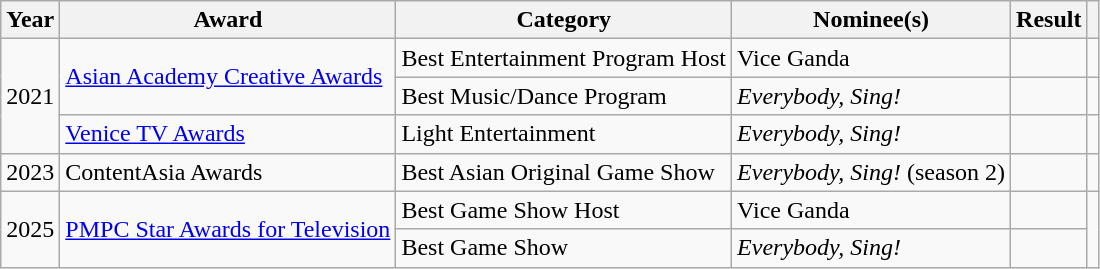<table class="wikitable sortable">
<tr>
<th>Year</th>
<th>Award</th>
<th>Category</th>
<th>Nominee(s)</th>
<th>Result</th>
<th></th>
</tr>
<tr>
<td rowspan="3" align="center">2021</td>
<td rowspan="2"><a href='#'>Asian Academy Creative Awards</a></td>
<td>Best Entertainment Program Host</td>
<td>Vice Ganda</td>
<td></td>
<td align="center"></td>
</tr>
<tr>
<td>Best Music/Dance Program</td>
<td><em>Everybody, Sing!</em></td>
<td></td>
<td align="center"></td>
</tr>
<tr>
<td><a href='#'>Venice TV Awards</a></td>
<td>Light Entertainment</td>
<td><em>Everybody, Sing!</em></td>
<td></td>
<td align="center"></td>
</tr>
<tr>
<td rowspan="1" style="text-align: center;">2023</td>
<td>ContentAsia Awards</td>
<td>Best Asian Original Game Show</td>
<td><em>Everybody, Sing!</em> (season 2)</td>
<td></td>
<td align="center"></td>
</tr>
<tr>
<td rowspan="2" align="center">2025</td>
<td rowspan="2"><a href='#'>PMPC Star Awards for Television</a></td>
<td>Best Game Show Host</td>
<td>Vice Ganda</td>
<td></td>
<td rowspan="2" align="center"></td>
</tr>
<tr>
<td>Best Game Show</td>
<td><em>Everybody, Sing!</em></td>
<td></td>
</tr>
</table>
